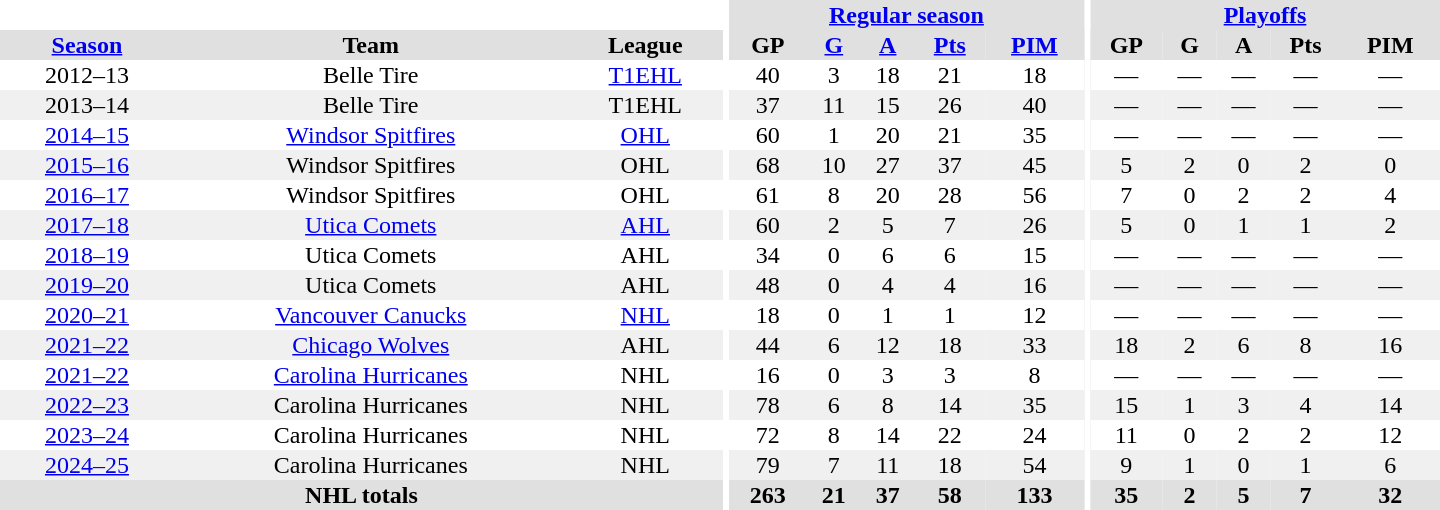<table border="0" cellpadding="1" cellspacing="0" style="text-align:center; width:60em">
<tr bgcolor="#e0e0e0">
<th colspan="3" bgcolor="#ffffff"></th>
<th rowspan="99" bgcolor="#ffffff"></th>
<th colspan="5"><a href='#'>Regular season</a></th>
<th rowspan="99" bgcolor="#ffffff"></th>
<th colspan="5"><a href='#'>Playoffs</a></th>
</tr>
<tr bgcolor="#e0e0e0">
<th><a href='#'>Season</a></th>
<th>Team</th>
<th>League</th>
<th>GP</th>
<th><a href='#'>G</a></th>
<th><a href='#'>A</a></th>
<th><a href='#'>Pts</a></th>
<th><a href='#'>PIM</a></th>
<th>GP</th>
<th>G</th>
<th>A</th>
<th>Pts</th>
<th>PIM</th>
</tr>
<tr>
<td>2012–13</td>
<td>Belle Tire</td>
<td><a href='#'>T1EHL</a></td>
<td>40</td>
<td>3</td>
<td>18</td>
<td>21</td>
<td>18</td>
<td>—</td>
<td>—</td>
<td>—</td>
<td>—</td>
<td>—</td>
</tr>
<tr bgcolor="#f0f0f0">
<td>2013–14</td>
<td>Belle Tire</td>
<td>T1EHL</td>
<td>37</td>
<td>11</td>
<td>15</td>
<td>26</td>
<td>40</td>
<td>—</td>
<td>—</td>
<td>—</td>
<td>—</td>
<td>—</td>
</tr>
<tr>
<td><a href='#'>2014–15</a></td>
<td><a href='#'>Windsor Spitfires</a></td>
<td><a href='#'>OHL</a></td>
<td>60</td>
<td>1</td>
<td>20</td>
<td>21</td>
<td>35</td>
<td>—</td>
<td>—</td>
<td>—</td>
<td>—</td>
<td>—</td>
</tr>
<tr bgcolor="#f0f0f0">
<td><a href='#'>2015–16</a></td>
<td>Windsor Spitfires</td>
<td>OHL</td>
<td>68</td>
<td>10</td>
<td>27</td>
<td>37</td>
<td>45</td>
<td>5</td>
<td>2</td>
<td>0</td>
<td>2</td>
<td>0</td>
</tr>
<tr>
<td><a href='#'>2016–17</a></td>
<td>Windsor Spitfires</td>
<td>OHL</td>
<td>61</td>
<td>8</td>
<td>20</td>
<td>28</td>
<td>56</td>
<td>7</td>
<td>0</td>
<td>2</td>
<td>2</td>
<td>4</td>
</tr>
<tr bgcolor="#f0f0f0">
<td><a href='#'>2017–18</a></td>
<td><a href='#'>Utica Comets</a></td>
<td><a href='#'>AHL</a></td>
<td>60</td>
<td>2</td>
<td>5</td>
<td>7</td>
<td>26</td>
<td>5</td>
<td>0</td>
<td>1</td>
<td>1</td>
<td>2</td>
</tr>
<tr>
<td><a href='#'>2018–19</a></td>
<td>Utica Comets</td>
<td>AHL</td>
<td>34</td>
<td>0</td>
<td>6</td>
<td>6</td>
<td>15</td>
<td>—</td>
<td>—</td>
<td>—</td>
<td>—</td>
<td>—</td>
</tr>
<tr bgcolor="#f0f0f0">
<td><a href='#'>2019–20</a></td>
<td>Utica Comets</td>
<td>AHL</td>
<td>48</td>
<td>0</td>
<td>4</td>
<td>4</td>
<td>16</td>
<td>—</td>
<td>—</td>
<td>—</td>
<td>—</td>
<td>—</td>
</tr>
<tr>
<td><a href='#'>2020–21</a></td>
<td><a href='#'>Vancouver Canucks</a></td>
<td><a href='#'>NHL</a></td>
<td>18</td>
<td>0</td>
<td>1</td>
<td>1</td>
<td>12</td>
<td>—</td>
<td>—</td>
<td>—</td>
<td>—</td>
<td>—</td>
</tr>
<tr bgcolor="#f0f0f0">
<td><a href='#'>2021–22</a></td>
<td><a href='#'>Chicago Wolves</a></td>
<td>AHL</td>
<td>44</td>
<td>6</td>
<td>12</td>
<td>18</td>
<td>33</td>
<td>18</td>
<td>2</td>
<td>6</td>
<td>8</td>
<td>16</td>
</tr>
<tr>
<td><a href='#'>2021–22</a></td>
<td><a href='#'>Carolina Hurricanes</a></td>
<td>NHL</td>
<td>16</td>
<td>0</td>
<td>3</td>
<td>3</td>
<td>8</td>
<td>—</td>
<td>—</td>
<td>—</td>
<td>—</td>
<td>—</td>
</tr>
<tr bgcolor="#f0f0f0">
<td><a href='#'>2022–23</a></td>
<td>Carolina Hurricanes</td>
<td>NHL</td>
<td>78</td>
<td>6</td>
<td>8</td>
<td>14</td>
<td>35</td>
<td>15</td>
<td>1</td>
<td>3</td>
<td>4</td>
<td>14</td>
</tr>
<tr>
<td><a href='#'>2023–24</a></td>
<td>Carolina Hurricanes</td>
<td>NHL</td>
<td>72</td>
<td>8</td>
<td>14</td>
<td>22</td>
<td>24</td>
<td>11</td>
<td>0</td>
<td>2</td>
<td>2</td>
<td>12</td>
</tr>
<tr bgcolor="#f0f0f0">
<td><a href='#'>2024–25</a></td>
<td>Carolina Hurricanes</td>
<td>NHL</td>
<td>79</td>
<td>7</td>
<td>11</td>
<td>18</td>
<td>54</td>
<td>9</td>
<td>1</td>
<td>0</td>
<td>1</td>
<td>6</td>
</tr>
<tr bgcolor="#e0e0e0">
<th colspan="3">NHL totals</th>
<th>263</th>
<th>21</th>
<th>37</th>
<th>58</th>
<th>133</th>
<th>35</th>
<th>2</th>
<th>5</th>
<th>7</th>
<th>32</th>
</tr>
</table>
